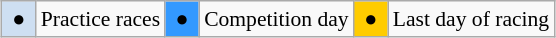<table class="wikitable" style="margin:0.5em auto; font-size:90%;position:relative;">
<tr>
<td bgcolor=#cedff2 align=center> ● </td>
<td>Practice races</td>
<td bgcolor=#3399ff align=center> ● </td>
<td>Competition day</td>
<td bgcolor=#ffcc00 align=center> ● </td>
<td>Last day of racing</td>
</tr>
</table>
